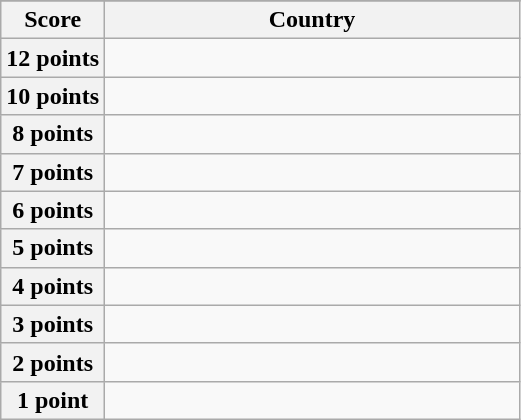<table class="wikitable">
<tr>
</tr>
<tr>
<th scope="col" width="20%">Score</th>
<th scope="col">Country</th>
</tr>
<tr>
<th scope="row">12 points</th>
<td></td>
</tr>
<tr>
<th scope="row">10 points</th>
<td></td>
</tr>
<tr>
<th scope="row">8 points</th>
<td></td>
</tr>
<tr>
<th scope="row">7 points</th>
<td></td>
</tr>
<tr>
<th scope="row">6 points</th>
<td></td>
</tr>
<tr>
<th scope="row">5 points</th>
<td></td>
</tr>
<tr>
<th scope="row">4 points</th>
<td></td>
</tr>
<tr>
<th scope="row">3 points</th>
<td></td>
</tr>
<tr>
<th scope="row">2 points</th>
<td></td>
</tr>
<tr>
<th scope="row">1 point</th>
<td></td>
</tr>
</table>
